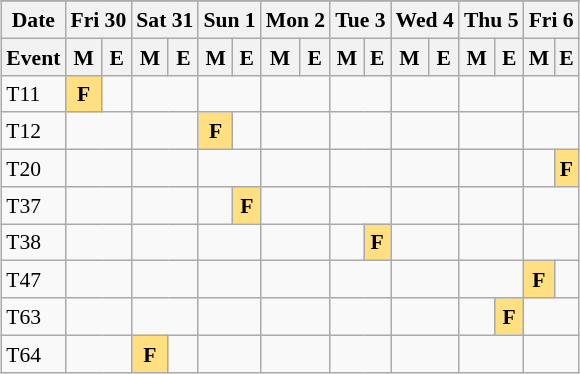<table class="wikitable" style="margin:0.5em auto; font-size:90%; line-height:1.25em;">
<tr align="center">
</tr>
<tr>
<th>Date</th>
<th colspan="2">Fri 30</th>
<th colspan="2">Sat 31</th>
<th colspan="2">Sun 1</th>
<th colspan="2">Mon 2</th>
<th colspan="2">Tue 3</th>
<th colspan="2">Wed 4</th>
<th colspan="2">Thu 5</th>
<th colspan="2">Fri 6</th>
</tr>
<tr>
<th>Event</th>
<th>M</th>
<th>E</th>
<th>M</th>
<th>E</th>
<th>M</th>
<th>E</th>
<th>M</th>
<th>E</th>
<th>M</th>
<th>E</th>
<th>M</th>
<th>E</th>
<th>M</th>
<th>E</th>
<th>M</th>
<th>E</th>
</tr>
<tr align="center">
<td align="left">T11</td>
<td bgcolor="#FFDF80"><strong>F</strong></td>
<td></td>
<td colspan="2"></td>
<td colspan="2"></td>
<td colspan="2"></td>
<td colspan="2"></td>
<td colspan="2"></td>
<td colspan="2"></td>
<td colspan="2"></td>
</tr>
<tr align="center">
<td align="left">T12</td>
<td colspan="2"></td>
<td colspan="2"></td>
<td bgcolor="#FFDF80"><strong>F</strong></td>
<td></td>
<td colspan="2"></td>
<td colspan="2"></td>
<td colspan="2"></td>
<td colspan="2"></td>
<td colspan="2"></td>
</tr>
<tr align="center">
<td align="left">T20</td>
<td colspan="2"></td>
<td colspan="2"></td>
<td colspan="2"></td>
<td colspan="2"></td>
<td colspan="2"></td>
<td colspan="2"></td>
<td colspan="2"></td>
<td></td>
<td bgcolor="#FFDF80"><strong>F</strong></td>
</tr>
<tr align="center">
<td align="left">T37</td>
<td colspan="2"></td>
<td colspan="2"></td>
<td></td>
<td bgcolor="#FFDF80"><strong>F</strong></td>
<td colspan="2"></td>
<td colspan="2"></td>
<td colspan="2"></td>
<td colspan="2"></td>
<td colspan="2"></td>
</tr>
<tr align="center">
<td align="left">T38</td>
<td colspan="2"></td>
<td colspan="2"></td>
<td colspan="2"></td>
<td colspan="2"></td>
<td></td>
<td bgcolor="#FFDF80"><strong>F</strong></td>
<td colspan="2"></td>
<td colspan="2"></td>
<td colspan="2"></td>
</tr>
<tr align="center">
<td align="left">T47</td>
<td colspan="2"></td>
<td colspan="2"></td>
<td colspan="2"></td>
<td colspan="2"></td>
<td colspan="2"></td>
<td colspan="2"></td>
<td colspan="2"></td>
<td bgcolor="#FFDF80"><strong>F</strong></td>
<td></td>
</tr>
<tr align="center">
<td align="left">T63</td>
<td colspan="2"></td>
<td colspan="2"></td>
<td colspan="2"></td>
<td colspan="2"></td>
<td colspan="2"></td>
<td colspan="2"></td>
<td></td>
<td bgcolor="#FFDF80"><strong>F</strong></td>
<td colspan="2"></td>
</tr>
<tr align="center">
<td align="left">T64</td>
<td colspan="2"></td>
<td bgcolor="#FFDF80"><strong>F</strong></td>
<td></td>
<td colspan="2"></td>
<td colspan="2"></td>
<td colspan="2"></td>
<td colspan="2"></td>
<td colspan="2"></td>
<td colspan="2"></td>
</tr>
</table>
